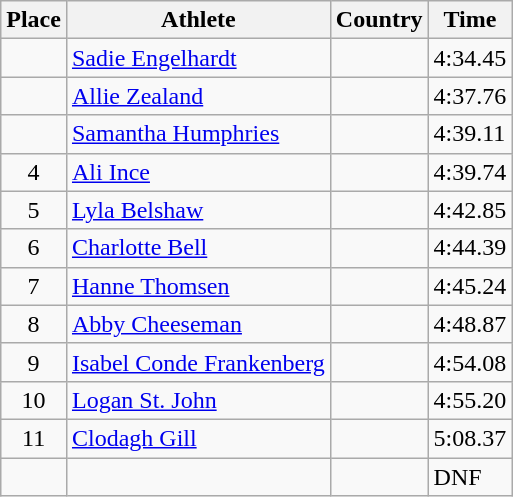<table class="wikitable">
<tr>
<th>Place</th>
<th>Athlete</th>
<th>Country</th>
<th>Time</th>
</tr>
<tr>
<td align=center></td>
<td><a href='#'>Sadie Engelhardt</a></td>
<td></td>
<td>4:34.45</td>
</tr>
<tr>
<td align=center></td>
<td><a href='#'>Allie Zealand</a></td>
<td></td>
<td>4:37.76</td>
</tr>
<tr>
<td align=center></td>
<td><a href='#'>Samantha Humphries</a></td>
<td></td>
<td>4:39.11</td>
</tr>
<tr>
<td align=center>4</td>
<td><a href='#'>Ali Ince</a></td>
<td></td>
<td>4:39.74</td>
</tr>
<tr>
<td align=center>5</td>
<td><a href='#'>Lyla Belshaw</a></td>
<td></td>
<td>4:42.85</td>
</tr>
<tr>
<td align=center>6</td>
<td><a href='#'>Charlotte Bell</a></td>
<td></td>
<td>4:44.39</td>
</tr>
<tr>
<td align=center>7</td>
<td><a href='#'>Hanne Thomsen</a></td>
<td></td>
<td>4:45.24</td>
</tr>
<tr>
<td align=center>8</td>
<td><a href='#'>Abby Cheeseman</a></td>
<td></td>
<td>4:48.87</td>
</tr>
<tr>
<td align=center>9</td>
<td><a href='#'>Isabel Conde Frankenberg</a></td>
<td></td>
<td>4:54.08</td>
</tr>
<tr>
<td align=center>10</td>
<td><a href='#'>Logan St. John</a></td>
<td></td>
<td>4:55.20</td>
</tr>
<tr>
<td align=center>11</td>
<td><a href='#'>Clodagh Gill</a></td>
<td></td>
<td>5:08.37</td>
</tr>
<tr>
<td align=center></td>
<td></td>
<td></td>
<td>DNF</td>
</tr>
</table>
